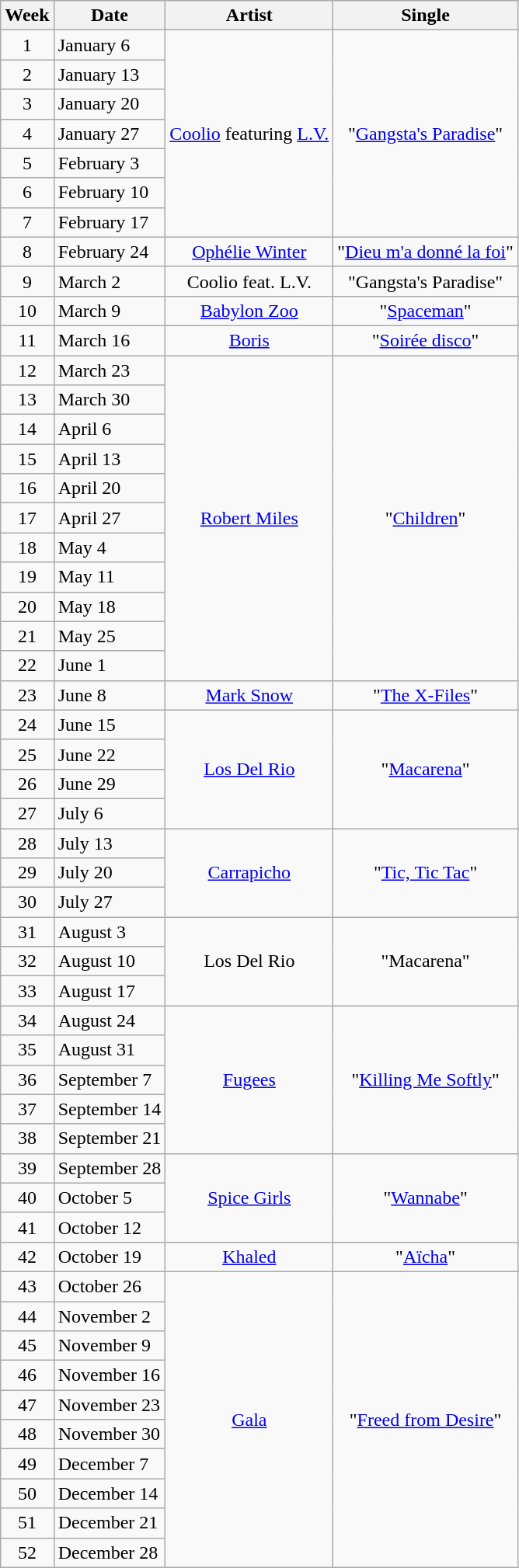<table class="wikitable">
<tr>
<th>Week</th>
<th>Date</th>
<th>Artist</th>
<th>Single</th>
</tr>
<tr>
<td style="text-align: center;">1</td>
<td>January 6</td>
<td rowspan="7" style="text-align: center;"><a href='#'>Coolio</a> featuring <a href='#'>L.V.</a></td>
<td rowspan="7" style="text-align: center;">"<a href='#'>Gangsta's Paradise</a>"</td>
</tr>
<tr>
<td style="text-align: center;">2</td>
<td>January 13</td>
</tr>
<tr>
<td style="text-align: center;">3</td>
<td>January 20</td>
</tr>
<tr>
<td style="text-align: center;">4</td>
<td>January 27</td>
</tr>
<tr>
<td style="text-align: center;">5</td>
<td>February 3</td>
</tr>
<tr>
<td style="text-align: center;">6</td>
<td>February 10</td>
</tr>
<tr>
<td style="text-align: center;">7</td>
<td>February 17</td>
</tr>
<tr>
<td style="text-align: center;">8</td>
<td>February 24</td>
<td style="text-align: center;"><a href='#'>Ophélie Winter</a></td>
<td style="text-align: center;">"<a href='#'>Dieu m'a donné la foi</a>"</td>
</tr>
<tr>
<td style="text-align: center;">9</td>
<td>March 2</td>
<td style="text-align: center;">Coolio feat. L.V.</td>
<td style="text-align: center;">"Gangsta's Paradise"</td>
</tr>
<tr>
<td style="text-align: center;">10</td>
<td>March 9</td>
<td style="text-align: center;"><a href='#'>Babylon Zoo</a></td>
<td style="text-align: center;">"<a href='#'>Spaceman</a>"</td>
</tr>
<tr>
<td style="text-align: center;">11</td>
<td>March 16</td>
<td style="text-align: center;"><a href='#'>Boris</a></td>
<td style="text-align: center;">"<a href='#'>Soirée disco</a>"</td>
</tr>
<tr>
<td style="text-align: center;">12</td>
<td>March 23</td>
<td rowspan="11" style="text-align: center;"><a href='#'>Robert Miles</a></td>
<td rowspan="11" style="text-align: center;">"<a href='#'>Children</a>"</td>
</tr>
<tr>
<td style="text-align: center;">13</td>
<td>March 30</td>
</tr>
<tr>
<td style="text-align: center;">14</td>
<td>April 6</td>
</tr>
<tr>
<td style="text-align: center;">15</td>
<td>April 13</td>
</tr>
<tr>
<td style="text-align: center;">16</td>
<td>April 20</td>
</tr>
<tr>
<td style="text-align: center;">17</td>
<td>April 27</td>
</tr>
<tr>
<td style="text-align: center;">18</td>
<td>May 4</td>
</tr>
<tr>
<td style="text-align: center;">19</td>
<td>May 11</td>
</tr>
<tr>
<td style="text-align: center;">20</td>
<td>May 18</td>
</tr>
<tr>
<td style="text-align: center;">21</td>
<td>May 25</td>
</tr>
<tr>
<td style="text-align: center;">22</td>
<td>June 1</td>
</tr>
<tr>
<td style="text-align: center;">23</td>
<td>June 8</td>
<td style="text-align: center;"><a href='#'>Mark Snow</a></td>
<td style="text-align: center;">"<a href='#'>The X-Files</a>"</td>
</tr>
<tr>
<td style="text-align: center;">24</td>
<td>June 15</td>
<td rowspan="4" style="text-align: center;"><a href='#'>Los Del Rio</a></td>
<td rowspan="4" style="text-align: center;">"<a href='#'>Macarena</a>"</td>
</tr>
<tr>
<td style="text-align: center;">25</td>
<td>June 22</td>
</tr>
<tr>
<td style="text-align: center;">26</td>
<td>June 29</td>
</tr>
<tr>
<td style="text-align: center;">27</td>
<td>July 6</td>
</tr>
<tr>
<td style="text-align: center;">28</td>
<td>July 13</td>
<td rowspan="3" style="text-align: center;"><a href='#'>Carrapicho</a></td>
<td rowspan="3" style="text-align: center;">"<a href='#'>Tic, Tic Tac</a>"</td>
</tr>
<tr>
<td style="text-align: center;">29</td>
<td>July 20</td>
</tr>
<tr>
<td style="text-align: center;">30</td>
<td>July 27</td>
</tr>
<tr>
<td style="text-align: center;">31</td>
<td>August 3</td>
<td rowspan="3" style="text-align: center;">Los Del Rio</td>
<td rowspan="3" style="text-align: center;">"Macarena"</td>
</tr>
<tr>
<td style="text-align: center;">32</td>
<td>August 10</td>
</tr>
<tr>
<td style="text-align: center;">33</td>
<td>August 17</td>
</tr>
<tr>
<td style="text-align: center;">34</td>
<td>August 24</td>
<td rowspan="5" style="text-align: center;"><a href='#'>Fugees</a></td>
<td rowspan="5" style="text-align: center;">"<a href='#'>Killing Me Softly</a>"</td>
</tr>
<tr>
<td style="text-align: center;">35</td>
<td>August 31</td>
</tr>
<tr>
<td style="text-align: center;">36</td>
<td>September 7</td>
</tr>
<tr>
<td style="text-align: center;">37</td>
<td>September 14</td>
</tr>
<tr>
<td style="text-align: center;">38</td>
<td>September 21</td>
</tr>
<tr>
<td style="text-align: center;">39</td>
<td>September 28</td>
<td rowspan="3" style="text-align: center;"><a href='#'>Spice Girls</a></td>
<td rowspan="3" style="text-align: center;">"<a href='#'>Wannabe</a>"</td>
</tr>
<tr>
<td style="text-align: center;">40</td>
<td>October 5</td>
</tr>
<tr>
<td style="text-align: center;">41</td>
<td>October 12</td>
</tr>
<tr>
<td style="text-align: center;">42</td>
<td>October 19</td>
<td style="text-align: center;"><a href='#'>Khaled</a></td>
<td style="text-align: center;">"<a href='#'>Aïcha</a>"</td>
</tr>
<tr>
<td style="text-align: center;">43</td>
<td>October 26</td>
<td rowspan="10" style="text-align: center;"><a href='#'>Gala</a></td>
<td rowspan="10" style="text-align: center;">"<a href='#'>Freed from Desire</a>"</td>
</tr>
<tr>
<td style="text-align: center;">44</td>
<td>November 2</td>
</tr>
<tr>
<td style="text-align: center;">45</td>
<td>November 9</td>
</tr>
<tr>
<td style="text-align: center;">46</td>
<td>November 16</td>
</tr>
<tr>
<td style="text-align: center;">47</td>
<td>November 23</td>
</tr>
<tr>
<td style="text-align: center;">48</td>
<td>November 30</td>
</tr>
<tr>
<td style="text-align: center;">49</td>
<td>December 7</td>
</tr>
<tr>
<td style="text-align: center;">50</td>
<td>December 14</td>
</tr>
<tr>
<td style="text-align: center;">51</td>
<td>December 21</td>
</tr>
<tr>
<td style="text-align: center;">52</td>
<td>December 28</td>
</tr>
</table>
